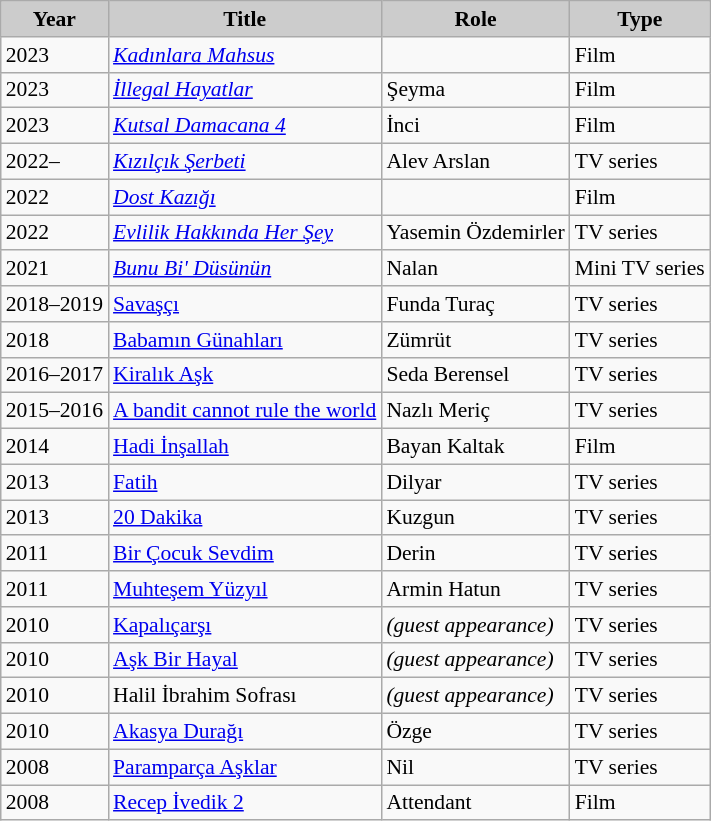<table class="wikitable" style="font-size:90%">
<tr>
<th style="background:#CCCCCC">Year</th>
<th style="background:#CCCCCC">Title</th>
<th style="background:#CCCCCC">Role</th>
<th style="background:#CCCCCC">Type</th>
</tr>
<tr>
<td>2023</td>
<td><em><a href='#'>Kadınlara Mahsus</a></em></td>
<td></td>
<td>Film</td>
</tr>
<tr>
<td>2023</td>
<td><em><a href='#'>İllegal Hayatlar</a></em></td>
<td>Şeyma</td>
<td>Film</td>
</tr>
<tr>
<td>2023</td>
<td><em><a href='#'>Kutsal Damacana 4</a></em></td>
<td>İnci</td>
<td>Film</td>
</tr>
<tr>
<td>2022–</td>
<td><em><a href='#'>Kızılçık Şerbeti</a></em></td>
<td>Alev Arslan</td>
<td>TV series</td>
</tr>
<tr>
<td>2022</td>
<td><em><a href='#'>Dost Kazığı</a></em></td>
<td></td>
<td>Film</td>
</tr>
<tr>
<td>2022</td>
<td><em><a href='#'>Evlilik Hakkında Her Şey</a></em></td>
<td>Yasemin Özdemirler</td>
<td>TV series</td>
</tr>
<tr>
<td>2021</td>
<td><em><a href='#'>Bunu Bi' Düsünün</a></em></td>
<td>Nalan</td>
<td>Mini TV series</td>
</tr>
<tr>
<td>2018–2019</td>
<td><a href='#'>Savaşçı</a></td>
<td>Funda Turaç</td>
<td>TV series</td>
</tr>
<tr>
<td>2018</td>
<td><a href='#'>Babamın Günahları</a></td>
<td>Zümrüt</td>
<td>TV series</td>
</tr>
<tr>
<td>2016–2017</td>
<td><a href='#'>Kiralık Aşk</a></td>
<td>Seda Berensel</td>
<td>TV series</td>
</tr>
<tr>
<td>2015–2016</td>
<td><a href='#'>A bandit cannot rule the world</a></td>
<td>Nazlı Meriç</td>
<td>TV series</td>
</tr>
<tr>
<td>2014</td>
<td><a href='#'>Hadi İnşallah</a></td>
<td>Bayan Kaltak</td>
<td>Film</td>
</tr>
<tr>
<td>2013</td>
<td><a href='#'>Fatih</a></td>
<td>Dilyar</td>
<td>TV series</td>
</tr>
<tr>
<td>2013</td>
<td><a href='#'>20 Dakika</a></td>
<td>Kuzgun</td>
<td>TV series</td>
</tr>
<tr>
<td>2011</td>
<td><a href='#'>Bir Çocuk Sevdim</a></td>
<td>Derin</td>
<td>TV series</td>
</tr>
<tr>
<td>2011</td>
<td><a href='#'>Muhteşem Yüzyıl</a></td>
<td>Armin Hatun</td>
<td>TV series</td>
</tr>
<tr>
<td>2010</td>
<td><a href='#'>Kapalıçarşı</a></td>
<td><em>(guest appearance)</em></td>
<td>TV series</td>
</tr>
<tr>
<td>2010</td>
<td><a href='#'>Aşk Bir Hayal</a></td>
<td><em>(guest appearance)</em></td>
<td>TV series</td>
</tr>
<tr>
<td>2010</td>
<td>Halil İbrahim Sofrası</td>
<td><em>(guest appearance)</em></td>
<td>TV series</td>
</tr>
<tr>
<td>2010</td>
<td><a href='#'>Akasya Durağı</a></td>
<td>Özge</td>
<td>TV series</td>
</tr>
<tr>
<td>2008</td>
<td><a href='#'>Paramparça Aşklar</a></td>
<td>Nil</td>
<td>TV series</td>
</tr>
<tr>
<td>2008</td>
<td><a href='#'>Recep İvedik 2</a></td>
<td>Attendant</td>
<td>Film</td>
</tr>
</table>
